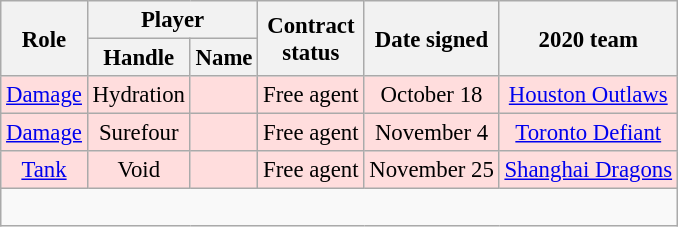<table class="wikitable sortable floatright" style="font-size: 95%; text-align:center;">
<tr>
<th rowspan="2">Role</th>
<th colspan="2">Player</th>
<th rowspan="2">Contract<br>status</th>
<th rowspan="2">Date signed</th>
<th rowspan="2">2020 team</th>
</tr>
<tr>
<th>Handle</th>
<th>Name</th>
</tr>
<tr style="background:#fdd;">
<td><a href='#'>Damage</a></td>
<td>Hydration</td>
<td></td>
<td>Free agent</td>
<td>October 18</td>
<td><a href='#'>Houston Outlaws</a></td>
</tr>
<tr style="background:#fdd;">
<td><a href='#'>Damage</a></td>
<td>Surefour</td>
<td></td>
<td>Free agent</td>
<td>November 4</td>
<td><a href='#'>Toronto Defiant</a></td>
</tr>
<tr style="background:#fdd;">
<td><a href='#'>Tank</a></td>
<td>Void</td>
<td></td>
<td>Free agent</td>
<td>November 25</td>
<td><a href='#'>Shanghai Dragons</a></td>
</tr>
<tr class="sortbottom">
<td colspan="6"><br></td>
</tr>
</table>
